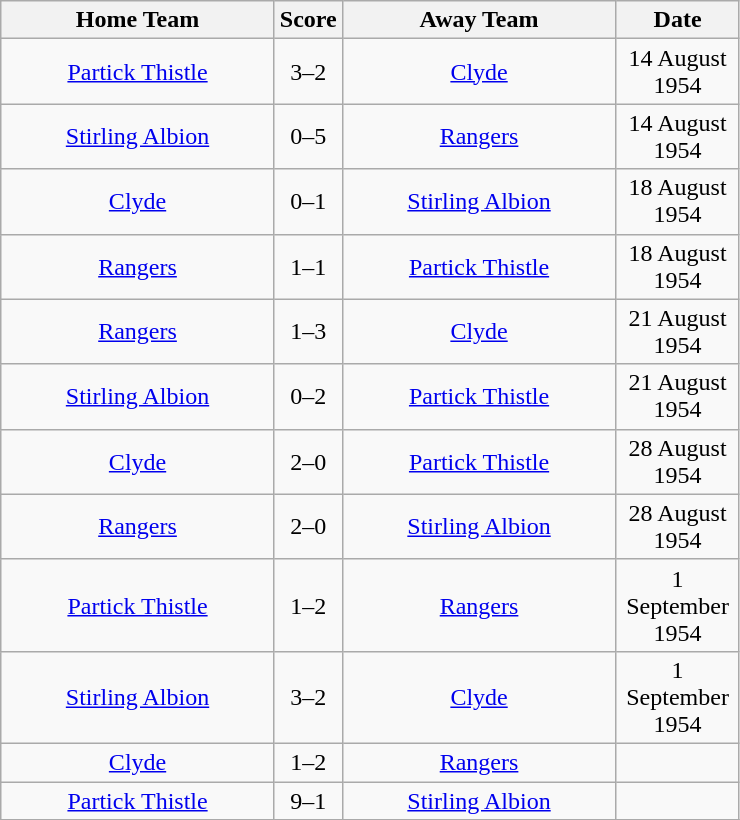<table class="wikitable" style="text-align:center;">
<tr>
<th width=175>Home Team</th>
<th width=20>Score</th>
<th width=175>Away Team</th>
<th width= 75>Date</th>
</tr>
<tr>
<td><a href='#'>Partick Thistle</a></td>
<td>3–2</td>
<td><a href='#'>Clyde</a></td>
<td>14 August 1954</td>
</tr>
<tr>
<td><a href='#'>Stirling Albion</a></td>
<td>0–5</td>
<td><a href='#'>Rangers</a></td>
<td>14 August 1954</td>
</tr>
<tr>
<td><a href='#'>Clyde</a></td>
<td>0–1</td>
<td><a href='#'>Stirling Albion</a></td>
<td>18 August 1954</td>
</tr>
<tr>
<td><a href='#'>Rangers</a></td>
<td>1–1</td>
<td><a href='#'>Partick Thistle</a></td>
<td>18 August 1954</td>
</tr>
<tr>
<td><a href='#'>Rangers</a></td>
<td>1–3</td>
<td><a href='#'>Clyde</a></td>
<td>21 August 1954</td>
</tr>
<tr>
<td><a href='#'>Stirling Albion</a></td>
<td>0–2</td>
<td><a href='#'>Partick Thistle</a></td>
<td>21 August 1954</td>
</tr>
<tr>
<td><a href='#'>Clyde</a></td>
<td>2–0</td>
<td><a href='#'>Partick Thistle</a></td>
<td>28 August 1954</td>
</tr>
<tr>
<td><a href='#'>Rangers</a></td>
<td>2–0</td>
<td><a href='#'>Stirling Albion</a></td>
<td>28 August 1954</td>
</tr>
<tr>
<td><a href='#'>Partick Thistle</a></td>
<td>1–2</td>
<td><a href='#'>Rangers</a></td>
<td>1 September 1954</td>
</tr>
<tr>
<td><a href='#'>Stirling Albion</a></td>
<td>3–2</td>
<td><a href='#'>Clyde</a></td>
<td>1 September 1954</td>
</tr>
<tr>
<td><a href='#'>Clyde</a></td>
<td>1–2</td>
<td><a href='#'>Rangers</a></td>
<td></td>
</tr>
<tr>
<td><a href='#'>Partick Thistle</a></td>
<td>9–1</td>
<td><a href='#'>Stirling Albion</a></td>
<td></td>
</tr>
<tr>
</tr>
</table>
